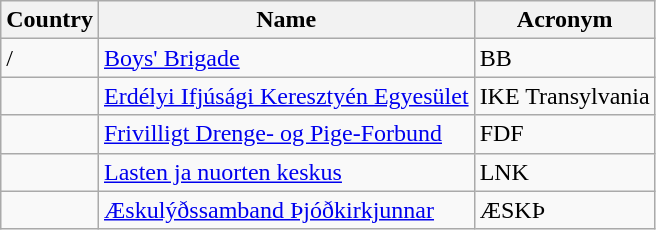<table class="wikitable sortable">
<tr>
<th>Country</th>
<th>Name</th>
<th>Acronym</th>
</tr>
<tr>
<td>/</td>
<td><a href='#'>Boys' Brigade</a></td>
<td>BB</td>
</tr>
<tr>
<td></td>
<td><a href='#'>Erdélyi Ifjúsági Keresztyén Egyesület</a></td>
<td>IKE Transylvania</td>
</tr>
<tr>
<td></td>
<td><a href='#'>Frivilligt Drenge- og Pige-Forbund</a></td>
<td>FDF</td>
</tr>
<tr>
<td></td>
<td><a href='#'>Lasten ja nuorten keskus</a></td>
<td>LNK</td>
</tr>
<tr>
<td></td>
<td><a href='#'>Æskulýðssamband Þjóðkirkjunnar</a></td>
<td>ÆSKÞ</td>
</tr>
</table>
